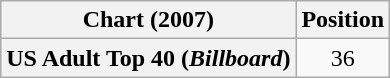<table class="wikitable plainrowheaders">
<tr>
<th>Chart (2007)</th>
<th>Position</th>
</tr>
<tr>
<th scope="row">US Adult Top 40 (<em>Billboard</em>)</th>
<td style="text-align:center;">36</td>
</tr>
</table>
